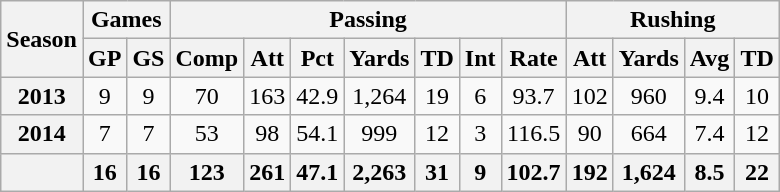<table class=wikitable style="text-align:center;">
<tr>
<th rowspan="2">Season</th>
<th colspan="2">Games</th>
<th colspan="7">Passing</th>
<th colspan="4">Rushing</th>
</tr>
<tr>
<th>GP</th>
<th>GS</th>
<th>Comp</th>
<th>Att</th>
<th>Pct</th>
<th>Yards</th>
<th>TD</th>
<th>Int</th>
<th>Rate</th>
<th>Att</th>
<th>Yards</th>
<th>Avg</th>
<th>TD</th>
</tr>
<tr>
<th>2013</th>
<td>9</td>
<td>9</td>
<td>70</td>
<td>163</td>
<td>42.9</td>
<td>1,264</td>
<td>19</td>
<td>6</td>
<td>93.7</td>
<td>102</td>
<td>960</td>
<td>9.4</td>
<td>10</td>
</tr>
<tr>
<th>2014</th>
<td>7</td>
<td>7</td>
<td>53</td>
<td>98</td>
<td>54.1</td>
<td>999</td>
<td>12</td>
<td>3</td>
<td>116.5</td>
<td>90</td>
<td>664</td>
<td>7.4</td>
<td>12</td>
</tr>
<tr>
<th></th>
<th>16</th>
<th>16</th>
<th>123</th>
<th>261</th>
<th>47.1</th>
<th>2,263</th>
<th>31</th>
<th>9</th>
<th>102.7</th>
<th>192</th>
<th>1,624</th>
<th>8.5</th>
<th>22</th>
</tr>
</table>
